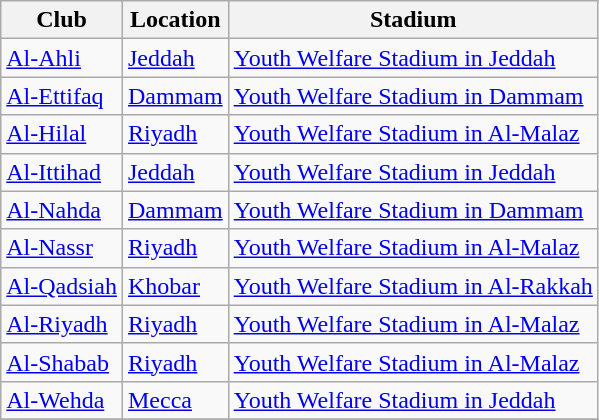<table class="wikitable sortable">
<tr>
<th>Club</th>
<th>Location</th>
<th>Stadium</th>
</tr>
<tr>
<td><a href='#'>Al-Ahli</a></td>
<td><a href='#'>Jeddah</a></td>
<td><a href='#'>Youth Welfare Stadium in Jeddah</a></td>
</tr>
<tr>
<td><a href='#'>Al-Ettifaq</a></td>
<td><a href='#'>Dammam</a></td>
<td><a href='#'>Youth Welfare Stadium in Dammam</a></td>
</tr>
<tr>
<td><a href='#'>Al-Hilal</a></td>
<td><a href='#'>Riyadh</a></td>
<td><a href='#'>Youth Welfare Stadium in Al-Malaz</a></td>
</tr>
<tr>
<td><a href='#'>Al-Ittihad</a></td>
<td><a href='#'>Jeddah</a></td>
<td><a href='#'>Youth Welfare Stadium in Jeddah</a></td>
</tr>
<tr>
<td><a href='#'>Al-Nahda</a></td>
<td><a href='#'>Dammam</a></td>
<td><a href='#'>Youth Welfare Stadium in Dammam</a></td>
</tr>
<tr>
<td><a href='#'>Al-Nassr</a></td>
<td><a href='#'>Riyadh</a></td>
<td><a href='#'>Youth Welfare Stadium in Al-Malaz</a></td>
</tr>
<tr>
<td><a href='#'>Al-Qadsiah</a></td>
<td><a href='#'>Khobar</a></td>
<td><a href='#'>Youth Welfare Stadium in Al-Rakkah</a></td>
</tr>
<tr>
<td><a href='#'>Al-Riyadh</a></td>
<td><a href='#'>Riyadh</a></td>
<td><a href='#'>Youth Welfare Stadium in Al-Malaz</a></td>
</tr>
<tr>
<td><a href='#'>Al-Shabab</a></td>
<td><a href='#'>Riyadh</a></td>
<td><a href='#'>Youth Welfare Stadium in Al-Malaz</a></td>
</tr>
<tr>
<td><a href='#'>Al-Wehda</a></td>
<td><a href='#'>Mecca</a></td>
<td><a href='#'>Youth Welfare Stadium in Jeddah</a></td>
</tr>
<tr>
</tr>
</table>
